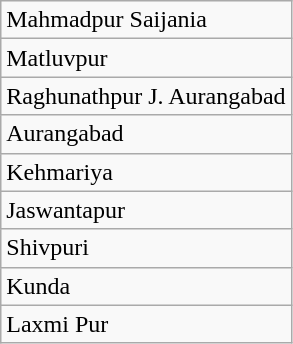<table class="wikitable">
<tr>
<td>Mahmadpur Saijania</td>
</tr>
<tr>
<td>Matluvpur</td>
</tr>
<tr>
<td>Raghunathpur J. Aurangabad</td>
</tr>
<tr>
<td>Aurangabad</td>
</tr>
<tr>
<td>Kehmariya</td>
</tr>
<tr>
<td>Jaswantapur</td>
</tr>
<tr>
<td>Shivpuri</td>
</tr>
<tr>
<td>Kunda</td>
</tr>
<tr>
<td>Laxmi Pur</td>
</tr>
</table>
